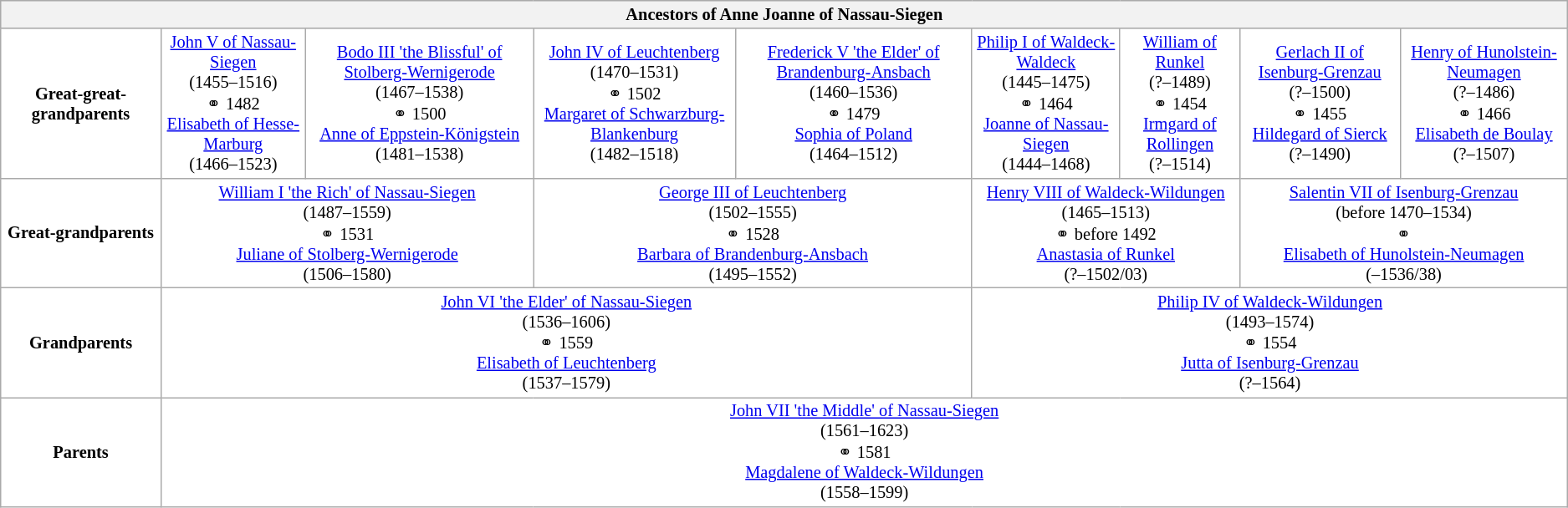<table class="wikitable" style="background:#FFFFFF; font-size:85%; text-align:center">
<tr bgcolor="#E0E0E0">
<th colspan="9">Ancestors of Anne Joanne of Nassau-Siegen</th>
</tr>
<tr>
<td><strong>Great-great-grandparents</strong></td>
<td colspan="1"><a href='#'>John V of Nassau-Siegen</a><br>(1455–1516)<br>⚭ 1482<br><a href='#'>Elisabeth of Hesse-Marburg</a><br>(1466–1523)</td>
<td colspan="1"><a href='#'>Bodo III 'the Blissful' of Stolberg-Wernigerode</a><br>(1467–1538)<br>⚭ 1500<br><a href='#'>Anne of Eppstein-Königstein</a><br>(1481–1538)</td>
<td colspan="1"><a href='#'>John IV of Leuchtenberg</a><br>(1470–1531)<br>⚭ 1502<br><a href='#'>Margaret of Schwarzburg-Blankenburg</a><br>(1482–1518)</td>
<td colspan="1"><a href='#'>Frederick V 'the Elder' of Brandenburg-Ansbach</a><br>(1460–1536)<br>⚭ 1479<br><a href='#'>Sophia of Poland</a><br>(1464–1512)</td>
<td colspan="1"><a href='#'>Philip I of Waldeck-Waldeck</a><br>(1445–1475)<br>⚭ 1464<br><a href='#'>Joanne of Nassau-Siegen</a><br>(1444–1468)</td>
<td colspan="1"><a href='#'>William of Runkel</a><br>(?–1489)<br>⚭ 1454<br><a href='#'>Irmgard of Rollingen</a><br>(?–1514)</td>
<td colspan="1"><a href='#'>Gerlach II of Isenburg-Grenzau</a><br>(?–1500)<br>⚭ 1455<br><a href='#'>Hildegard of Sierck</a><br>(?–1490)</td>
<td colspan="1"><a href='#'>Henry of Hunolstein-Neumagen</a><br>(?–1486)<br>⚭ 1466<br><a href='#'>Elisabeth de Boulay</a><br>(?–1507)</td>
</tr>
<tr>
<td><strong>Great-grandparents</strong></td>
<td colspan="2"><a href='#'>William I 'the Rich' of Nassau-Siegen</a><br>(1487–1559)<br>⚭ 1531<br><a href='#'>Juliane of Stolberg-Wernigerode</a><br>(1506–1580)</td>
<td colspan="2"><a href='#'>George III of Leuchtenberg</a><br>(1502–1555)<br>⚭ 1528<br><a href='#'>Barbara of Brandenburg-Ansbach</a><br>(1495–1552)</td>
<td colspan="2"><a href='#'>Henry VIII of Waldeck-Wildungen</a><br>(1465–1513)<br>⚭ before 1492<br><a href='#'>Anastasia of Runkel</a><br>(?–1502/03)</td>
<td colspan="2"><a href='#'>Salentin VII of Isenburg-Grenzau</a><br>(before 1470–1534)<br>⚭<br><a href='#'>Elisabeth of Hunolstein-Neumagen</a><br>(–1536/38)</td>
</tr>
<tr>
<td><strong>Grandparents</strong></td>
<td colspan="4"><a href='#'>John VI 'the Elder' of Nassau-Siegen</a><br>(1536–1606)<br>⚭ 1559<br><a href='#'>Elisabeth of Leuchtenberg</a><br>(1537–1579)</td>
<td colspan="4"><a href='#'>Philip IV of Waldeck-Wildungen</a><br>(1493–1574)<br>⚭ 1554<br><a href='#'>Jutta of Isenburg-Grenzau</a><br>(?–1564)</td>
</tr>
<tr>
<td><strong>Parents</strong></td>
<td colspan="8"><a href='#'>John VII 'the Middle' of Nassau-Siegen</a><br>(1561–1623)<br>⚭ 1581<br><a href='#'>Magdalene of Waldeck-Wildungen</a><br>(1558–1599)</td>
</tr>
</table>
